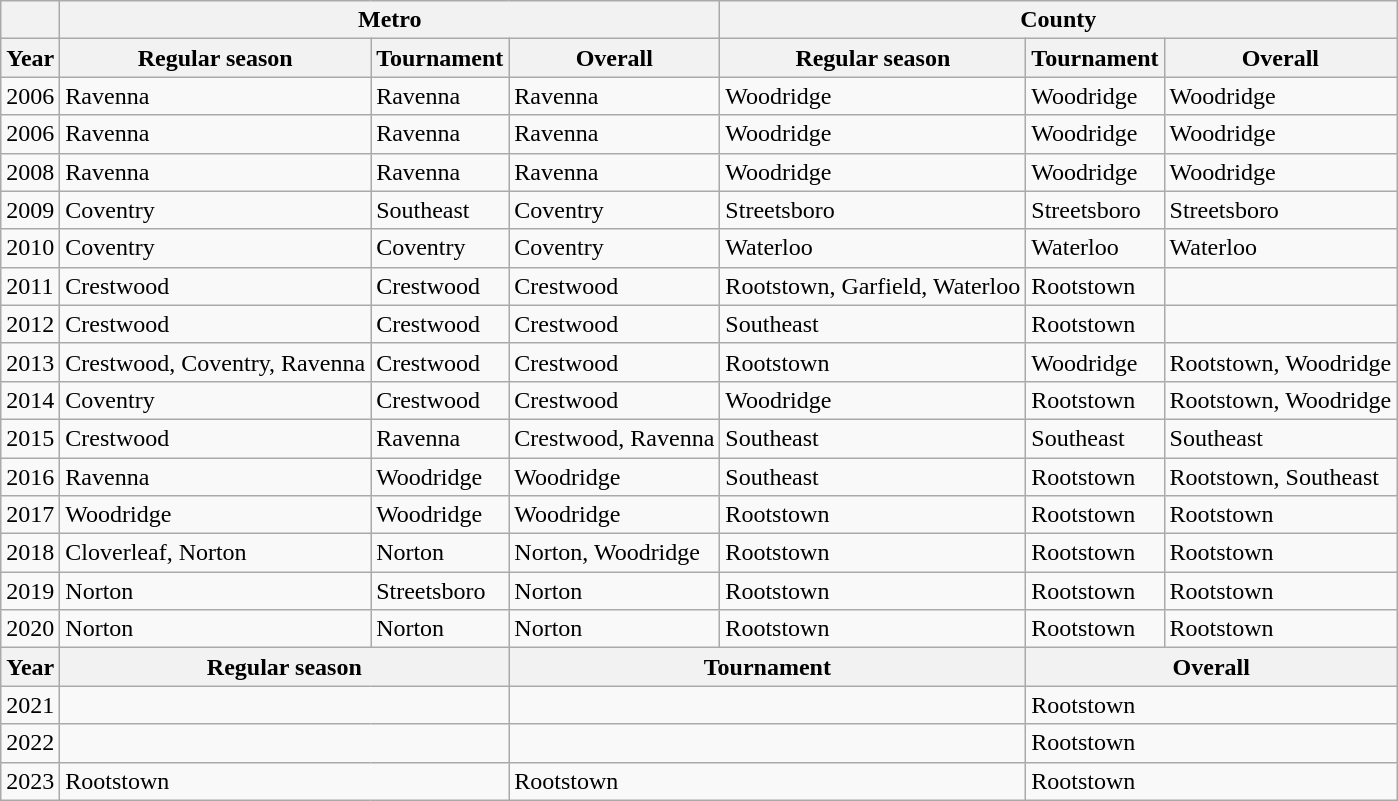<table class="wikitable">
<tr>
<th></th>
<th colspan=3>Metro</th>
<th colspan=3>County</th>
</tr>
<tr>
<th>Year</th>
<th>Regular season</th>
<th>Tournament</th>
<th>Overall</th>
<th>Regular season</th>
<th>Tournament</th>
<th>Overall</th>
</tr>
<tr>
<td>2006</td>
<td>Ravenna</td>
<td>Ravenna</td>
<td>Ravenna</td>
<td>Woodridge</td>
<td>Woodridge</td>
<td>Woodridge</td>
</tr>
<tr>
<td>2006</td>
<td>Ravenna</td>
<td>Ravenna</td>
<td>Ravenna</td>
<td>Woodridge</td>
<td>Woodridge</td>
<td>Woodridge</td>
</tr>
<tr>
<td>2008</td>
<td>Ravenna</td>
<td>Ravenna</td>
<td>Ravenna</td>
<td>Woodridge</td>
<td>Woodridge</td>
<td>Woodridge</td>
</tr>
<tr>
<td>2009</td>
<td>Coventry</td>
<td>Southeast</td>
<td>Coventry</td>
<td>Streetsboro</td>
<td>Streetsboro</td>
<td>Streetsboro</td>
</tr>
<tr>
<td>2010</td>
<td>Coventry</td>
<td>Coventry</td>
<td>Coventry</td>
<td>Waterloo</td>
<td>Waterloo</td>
<td>Waterloo</td>
</tr>
<tr>
<td>2011</td>
<td>Crestwood</td>
<td>Crestwood</td>
<td>Crestwood</td>
<td>Rootstown, Garfield, Waterloo</td>
<td>Rootstown</td>
<td></td>
</tr>
<tr>
<td>2012</td>
<td>Crestwood</td>
<td>Crestwood</td>
<td>Crestwood</td>
<td>Southeast</td>
<td>Rootstown</td>
<td></td>
</tr>
<tr>
<td>2013</td>
<td>Crestwood, Coventry, Ravenna</td>
<td>Crestwood</td>
<td>Crestwood</td>
<td>Rootstown</td>
<td>Woodridge</td>
<td>Rootstown, Woodridge</td>
</tr>
<tr>
<td>2014</td>
<td>Coventry</td>
<td>Crestwood</td>
<td>Crestwood</td>
<td>Woodridge</td>
<td>Rootstown</td>
<td>Rootstown, Woodridge</td>
</tr>
<tr>
<td>2015</td>
<td>Crestwood</td>
<td>Ravenna</td>
<td>Crestwood, Ravenna</td>
<td>Southeast</td>
<td>Southeast</td>
<td>Southeast</td>
</tr>
<tr>
<td>2016</td>
<td>Ravenna</td>
<td>Woodridge</td>
<td>Woodridge</td>
<td>Southeast</td>
<td>Rootstown</td>
<td>Rootstown, Southeast</td>
</tr>
<tr>
<td>2017</td>
<td>Woodridge</td>
<td>Woodridge</td>
<td>Woodridge</td>
<td>Rootstown</td>
<td>Rootstown</td>
<td>Rootstown</td>
</tr>
<tr>
<td>2018</td>
<td>Cloverleaf, Norton</td>
<td>Norton</td>
<td>Norton, Woodridge</td>
<td>Rootstown</td>
<td>Rootstown</td>
<td>Rootstown</td>
</tr>
<tr>
<td>2019</td>
<td>Norton</td>
<td>Streetsboro</td>
<td>Norton</td>
<td>Rootstown</td>
<td>Rootstown</td>
<td>Rootstown</td>
</tr>
<tr>
<td>2020</td>
<td>Norton</td>
<td>Norton</td>
<td>Norton</td>
<td>Rootstown</td>
<td>Rootstown</td>
<td>Rootstown</td>
</tr>
<tr>
<th>Year</th>
<th colspan=2>Regular season</th>
<th colspan=2>Tournament</th>
<th colspan=2>Overall</th>
</tr>
<tr>
<td>2021</td>
<td colspan="2"></td>
<td colspan="2"></td>
<td colspan="2">Rootstown</td>
</tr>
<tr>
<td>2022</td>
<td colspan="2"></td>
<td colspan="2"></td>
<td colspan="2">Rootstown</td>
</tr>
<tr>
<td>2023</td>
<td colspan="2">Rootstown</td>
<td colspan="2">Rootstown</td>
<td colspan="2">Rootstown</td>
</tr>
</table>
